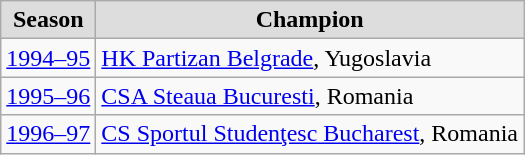<table class="wikitable">
<tr style="font-weight:bold; background-color:#dddddd;" align="center" |>
<td>Season</td>
<td>Champion</td>
</tr>
<tr>
<td align="center"><a href='#'>1994–95</a></td>
<td> <a href='#'>HK Partizan Belgrade</a>, Yugoslavia</td>
</tr>
<tr>
<td align="center"><a href='#'>1995–96</a></td>
<td> <a href='#'>CSA Steaua Bucuresti</a>, Romania</td>
</tr>
<tr>
<td align="center"><a href='#'>1996–97</a></td>
<td> <a href='#'>CS Sportul Studenţesc Bucharest</a>, Romania</td>
</tr>
</table>
